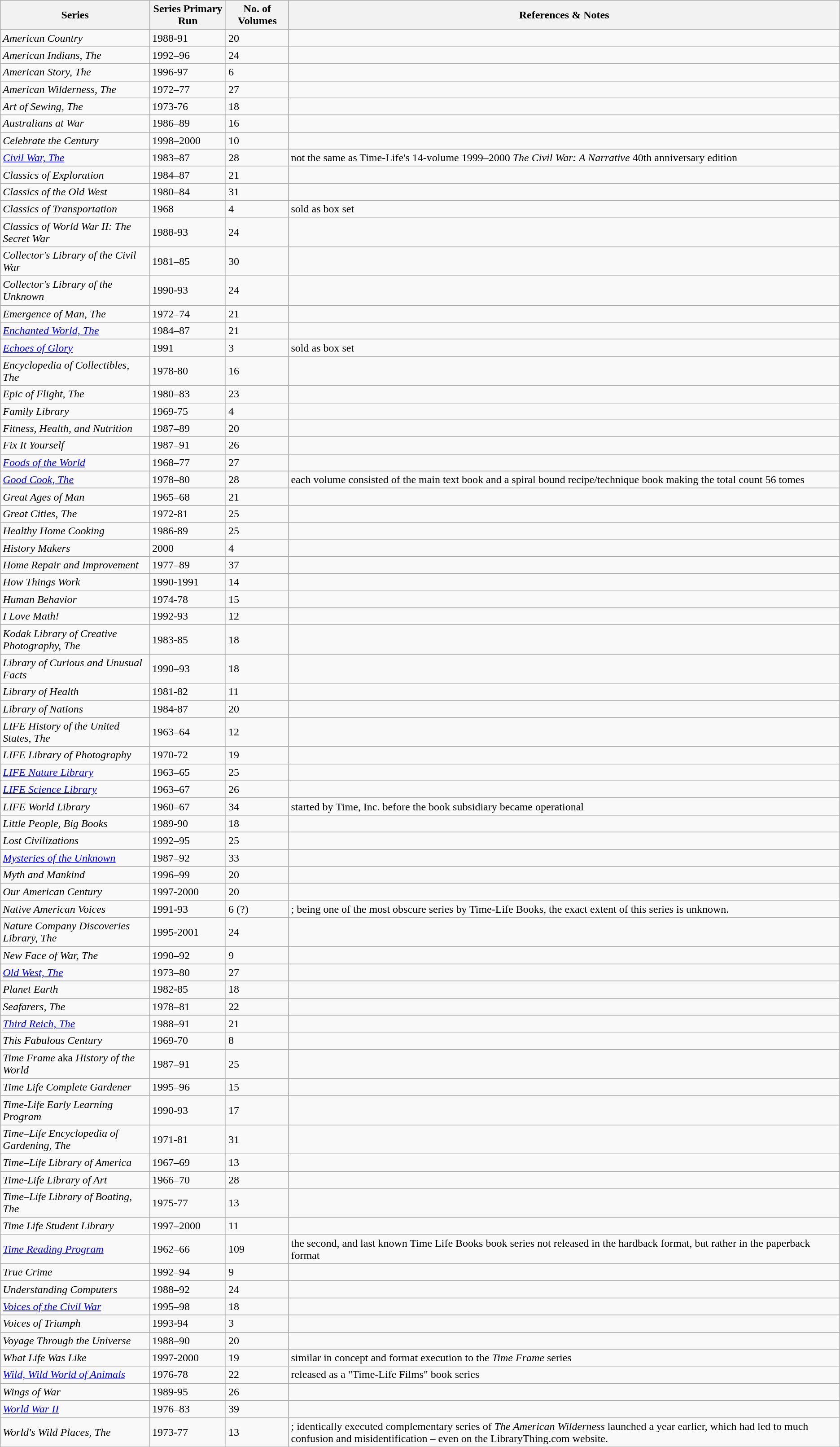<table class="wikitable sortable">
<tr>
<th>Series</th>
<th>Series Primary Run</th>
<th>No. of Volumes</th>
<th>References & Notes</th>
</tr>
<tr>
<td><em>American Country</em></td>
<td>1988-91</td>
<td>20</td>
<td></td>
</tr>
<tr>
<td><em>American Indians, The</em></td>
<td>1992–96</td>
<td>24</td>
<td></td>
</tr>
<tr>
<td><em>American Story, The</em></td>
<td>1996-97</td>
<td>6</td>
<td></td>
</tr>
<tr>
<td><em>American Wilderness, The</em></td>
<td>1972–77</td>
<td>27</td>
<td></td>
</tr>
<tr>
<td><em>Art of Sewing, The</em></td>
<td>1973-76</td>
<td>18</td>
<td></td>
</tr>
<tr>
<td><em>Australians at War</em></td>
<td>1986–89</td>
<td>16</td>
<td></td>
</tr>
<tr>
<td><em>Celebrate the Century</em></td>
<td>1998–2000</td>
<td>10</td>
<td></td>
</tr>
<tr>
<td><em><a href='#'>Civil War, The</a></em></td>
<td>1983–87</td>
<td>28</td>
<td>not the same as Time-Life's 14-volume 1999–2000 <em>The Civil War: A Narrative</em> 40th anniversary edition</td>
</tr>
<tr>
<td><em>Classics of Exploration</em></td>
<td>1984–87</td>
<td>21</td>
<td></td>
</tr>
<tr>
<td><em>Classics of the Old West</em></td>
<td>1980–84</td>
<td>31</td>
<td></td>
</tr>
<tr>
<td><em>Classics of Transportation</em></td>
<td>1968</td>
<td>4</td>
<td>sold as box set</td>
</tr>
<tr>
<td><em>Classics of World War II: The Secret War</em></td>
<td>1988-93</td>
<td>24</td>
<td></td>
</tr>
<tr>
<td><em>Collector's Library of the Civil War</em></td>
<td>1981–85</td>
<td>30</td>
<td></td>
</tr>
<tr>
<td><em>Collector's Library of the Unknown</em></td>
<td>1990-93</td>
<td>24</td>
<td></td>
</tr>
<tr>
<td><em>Emergence of Man, The</em></td>
<td>1972–74</td>
<td>21</td>
<td></td>
</tr>
<tr>
<td><em><a href='#'>Enchanted World, The</a></em></td>
<td>1984–87</td>
<td>21</td>
<td></td>
</tr>
<tr>
<td><em><a href='#'>Echoes of Glory</a></em></td>
<td>1991</td>
<td>3</td>
<td>sold as box set</td>
</tr>
<tr>
<td><em>Encyclopedia of Collectibles, The</em></td>
<td>1978-80</td>
<td>16</td>
<td></td>
</tr>
<tr>
<td><em>Epic of Flight, The</em></td>
<td>1980–83</td>
<td>23</td>
<td></td>
</tr>
<tr>
<td><em>Family Library</em></td>
<td>1969-75</td>
<td>4</td>
<td></td>
</tr>
<tr>
<td><em>Fitness, Health, and Nutrition</em></td>
<td>1987–89</td>
<td>20</td>
<td></td>
</tr>
<tr>
<td><em>Fix It Yourself</em></td>
<td>1987–91</td>
<td>26</td>
<td></td>
</tr>
<tr>
<td><em><a href='#'>Foods of the World</a></em></td>
<td>1968–77</td>
<td>27</td>
<td></td>
</tr>
<tr>
<td><em><a href='#'>Good Cook, The</a></em></td>
<td>1978–80</td>
<td>28</td>
<td>each volume consisted of the main text book and a spiral bound recipe/technique book making the total count 56 tomes</td>
</tr>
<tr>
<td><em>Great Ages of Man</em></td>
<td>1965–68</td>
<td>21</td>
<td></td>
</tr>
<tr>
<td><em>Great Cities, The</em></td>
<td>1972-81</td>
<td>25</td>
<td></td>
</tr>
<tr>
<td><em>Healthy Home Cooking</em></td>
<td>1986-89</td>
<td>25</td>
<td></td>
</tr>
<tr>
<td><em>History Makers</em></td>
<td>2000</td>
<td>4</td>
<td></td>
</tr>
<tr>
<td><em>Home Repair and Improvement</em></td>
<td>1977–89</td>
<td>37</td>
<td></td>
</tr>
<tr>
<td><em>How Things Work</em></td>
<td>1990-1991</td>
<td>14</td>
<td></td>
</tr>
<tr>
<td><em>Human Behavior</em></td>
<td>1974-78</td>
<td>15</td>
<td></td>
</tr>
<tr>
<td><em>I Love Math!</em></td>
<td>1992-93</td>
<td>12</td>
<td></td>
</tr>
<tr>
<td><em>Kodak Library of Creative Photography, The</em></td>
<td>1983-85</td>
<td>18</td>
<td></td>
</tr>
<tr>
<td><em>Library of Curious and Unusual Facts</em></td>
<td>1990–93</td>
<td>18</td>
<td></td>
</tr>
<tr>
<td><em>Library of Health</em></td>
<td>1981-82</td>
<td>11</td>
<td></td>
</tr>
<tr>
<td><em>Library of Nations</em></td>
<td>1984-87</td>
<td>20</td>
<td></td>
</tr>
<tr>
<td><em>LIFE History of the United States, The</em></td>
<td>1963–64</td>
<td>12</td>
<td></td>
</tr>
<tr>
<td><em>LIFE Library of Photography</em></td>
<td>1970-72</td>
<td>19</td>
<td></td>
</tr>
<tr>
<td><em><a href='#'>LIFE Nature Library</a></em></td>
<td>1963–65</td>
<td>25</td>
<td></td>
</tr>
<tr>
<td><em><a href='#'>LIFE Science Library</a></em></td>
<td>1963–67</td>
<td>26</td>
<td></td>
</tr>
<tr>
<td><em>LIFE World Library</em></td>
<td>1960–67</td>
<td>34</td>
<td>started by Time, Inc. before the book subsidiary became operational</td>
</tr>
<tr>
<td><em>Little People, Big Books</em></td>
<td>1989-90</td>
<td>18</td>
<td></td>
</tr>
<tr>
<td><em>Lost Civilizations</em></td>
<td>1992–95</td>
<td>25</td>
<td></td>
</tr>
<tr>
<td><em><a href='#'>Mysteries of the Unknown</a></em></td>
<td>1987–92</td>
<td>33</td>
<td></td>
</tr>
<tr>
<td><em>Myth and Mankind</em></td>
<td>1996–99</td>
<td>20</td>
<td></td>
</tr>
<tr>
<td><em>Our American Century</em></td>
<td>1997-2000</td>
<td>20</td>
<td></td>
</tr>
<tr>
<td><em>Native American Voices</em></td>
<td>1991-93</td>
<td>6 (?)</td>
<td>; being one of the most obscure series by Time-Life Books, the exact extent of this series is unknown.</td>
</tr>
<tr>
<td><em>Nature Company Discoveries Library, The</em></td>
<td>1995-2001</td>
<td>24</td>
<td></td>
</tr>
<tr>
<td><em>New Face of War, The</em></td>
<td>1990–92</td>
<td>9</td>
<td></td>
</tr>
<tr>
<td><em><a href='#'>Old West, The</a></em></td>
<td>1973–80</td>
<td>27</td>
<td></td>
</tr>
<tr>
<td><em>Planet Earth</em></td>
<td>1982-85</td>
<td>18</td>
<td></td>
</tr>
<tr>
<td><em>Seafarers, The</em></td>
<td>1978–81</td>
<td>22</td>
<td></td>
</tr>
<tr>
<td><em><a href='#'>Third Reich, The</a></em></td>
<td>1988–91</td>
<td>21</td>
<td></td>
</tr>
<tr>
<td><em>This Fabulous Century</em></td>
<td>1969-70</td>
<td>8</td>
<td></td>
</tr>
<tr>
<td><em>Time Frame</em> aka <em>History of the World</em></td>
<td>1987–91</td>
<td>25</td>
<td></td>
</tr>
<tr>
<td><em>Time Life Complete Gardener</em></td>
<td>1995–96</td>
<td>15</td>
<td></td>
</tr>
<tr>
<td><em>Time-Life Early Learning Program</em></td>
<td>1990-93</td>
<td>17</td>
<td></td>
</tr>
<tr>
<td><em>Time–Life Encyclopedia of Gardening, The</em></td>
<td>1971-81</td>
<td>31</td>
<td></td>
</tr>
<tr>
<td><em>Time–Life Library of America</em></td>
<td>1967–69</td>
<td>13</td>
<td></td>
</tr>
<tr>
<td><em>Time-Life Library of Art</em></td>
<td>1966–70</td>
<td>28</td>
<td></td>
</tr>
<tr>
<td><em>Time–Life Library of Boating, The</em></td>
<td>1975-77</td>
<td>13</td>
<td></td>
</tr>
<tr>
<td><em>Time Life Student Library</em></td>
<td>1997–2000</td>
<td>11</td>
<td></td>
</tr>
<tr>
<td><em><a href='#'>Time Reading Program</a></em></td>
<td>1962–66</td>
<td>109</td>
<td>the second, and last known Time Life Books book series not released in the hardback format, but rather in the paperback format</td>
</tr>
<tr>
<td><em>True Crime</em></td>
<td>1992–94</td>
<td>9</td>
<td></td>
</tr>
<tr>
<td><em>Understanding Computers</em></td>
<td>1988–92</td>
<td>24</td>
<td></td>
</tr>
<tr>
<td><em><a href='#'>Voices of the Civil War</a></em></td>
<td>1995–98</td>
<td>18</td>
<td></td>
</tr>
<tr>
<td><em>Voices of Triumph</em></td>
<td>1993-94</td>
<td>3</td>
<td></td>
</tr>
<tr>
<td><em>Voyage Through the Universe</em></td>
<td>1988–90</td>
<td>20</td>
<td></td>
</tr>
<tr>
<td><em>What Life Was Like</em></td>
<td>1997-2000</td>
<td>19</td>
<td>similar in concept and format execution to the <em>Time Frame</em> series</td>
</tr>
<tr>
<td><em><a href='#'>Wild, Wild World of Animals</a></em></td>
<td>1976-78</td>
<td>22</td>
<td>released as a "Time-Life Films" book series</td>
</tr>
<tr>
<td><em>Wings of War</em></td>
<td>1989-95</td>
<td>26</td>
<td></td>
</tr>
<tr>
<td><em><a href='#'>World War II</a></em></td>
<td>1976–83</td>
<td>39</td>
<td></td>
</tr>
<tr>
<td><em>World's Wild Places, The</em></td>
<td>1973-77</td>
<td>13</td>
<td>; identically executed complementary series of <em>The American Wilderness</em> launched a year earlier, which had led to much confusion and misidentification – even on the LibraryThing.com website.</td>
</tr>
</table>
